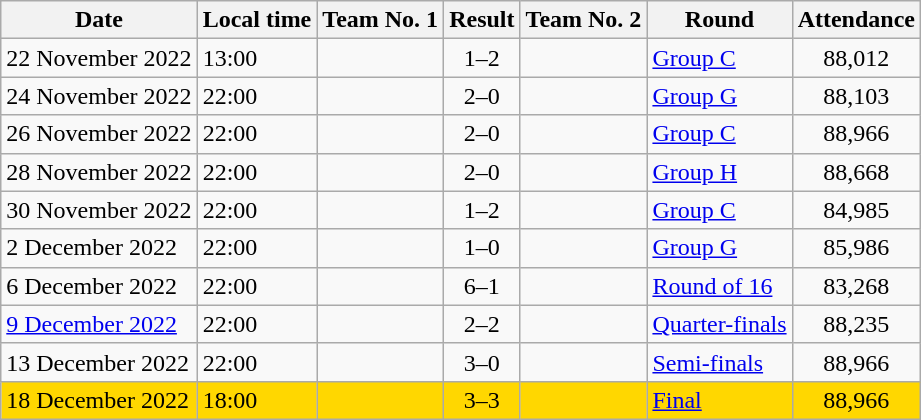<table class="wikitable sortable" style="text-align:left;">
<tr>
<th>Date</th>
<th>Local time</th>
<th>Team No. 1</th>
<th>Result</th>
<th>Team No. 2</th>
<th>Round</th>
<th>Attendance</th>
</tr>
<tr>
<td>22 November 2022</td>
<td>13:00</td>
<td></td>
<td style="text-align:center;">1–2</td>
<td></td>
<td><a href='#'>Group C</a></td>
<td style="text-align:center;">88,012</td>
</tr>
<tr>
<td>24 November 2022</td>
<td>22:00</td>
<td></td>
<td style="text-align:center;">2–0</td>
<td></td>
<td><a href='#'>Group G</a></td>
<td style="text-align:center;">88,103</td>
</tr>
<tr>
<td>26 November 2022</td>
<td>22:00</td>
<td></td>
<td style="text-align:center;">2–0</td>
<td></td>
<td><a href='#'>Group C</a></td>
<td style="text-align:center;">88,966</td>
</tr>
<tr>
<td>28 November 2022</td>
<td>22:00</td>
<td></td>
<td style="text-align:center;">2–0</td>
<td></td>
<td><a href='#'>Group H</a></td>
<td style="text-align:center;">88,668</td>
</tr>
<tr>
<td>30 November 2022</td>
<td>22:00</td>
<td></td>
<td style="text-align:center;">1–2</td>
<td></td>
<td><a href='#'>Group C</a></td>
<td style="text-align:center;">84,985</td>
</tr>
<tr>
<td>2 December 2022</td>
<td>22:00</td>
<td></td>
<td style="text-align:center;">1–0</td>
<td></td>
<td><a href='#'>Group G</a></td>
<td style="text-align:center;">85,986</td>
</tr>
<tr>
<td>6 December 2022</td>
<td>22:00</td>
<td></td>
<td style="text-align:center;">6–1</td>
<td></td>
<td><a href='#'>Round of 16</a></td>
<td style="text-align:center;">83,268</td>
</tr>
<tr>
<td><a href='#'>9 December 2022</a></td>
<td>22:00</td>
<td></td>
<td style="text-align:center;">2–2  </td>
<td></td>
<td><a href='#'>Quarter-finals</a></td>
<td style="text-align:center;">88,235</td>
</tr>
<tr>
<td>13 December 2022</td>
<td>22:00</td>
<td></td>
<td style="text-align:center;">3–0</td>
<td></td>
<td><a href='#'>Semi-finals</a></td>
<td style="text-align:center;">88,966</td>
</tr>
<tr style="background:gold;">
<td>18 December 2022</td>
<td>18:00</td>
<td></td>
<td style="text-align:center;">3–3  </td>
<td></td>
<td><a href='#'>Final</a></td>
<td style="text-align:center;">88,966</td>
</tr>
</table>
